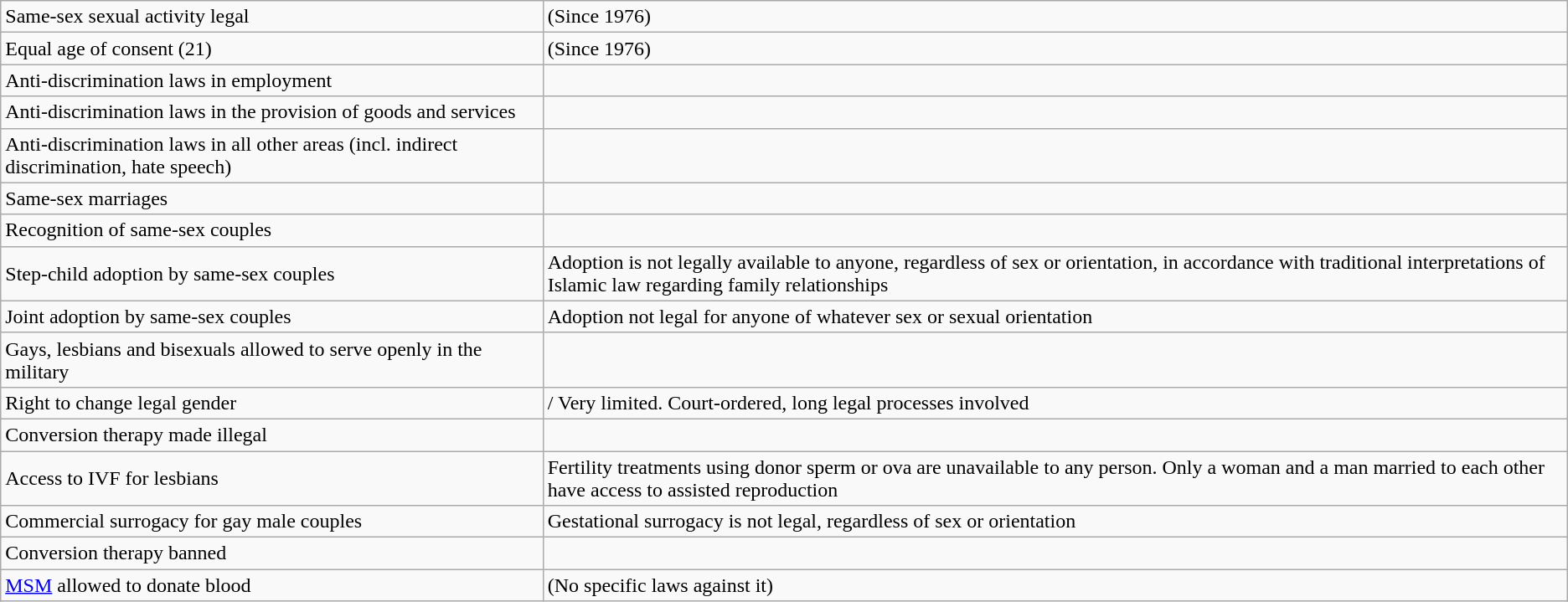<table class="wikitable">
<tr>
<td>Same-sex sexual activity legal</td>
<td> (Since 1976)</td>
</tr>
<tr>
<td>Equal age of consent (21)</td>
<td> (Since 1976)</td>
</tr>
<tr>
<td>Anti-discrimination laws in employment</td>
<td></td>
</tr>
<tr>
<td>Anti-discrimination laws in the provision of goods and services</td>
<td></td>
</tr>
<tr>
<td>Anti-discrimination laws in all other areas (incl. indirect discrimination, hate speech)</td>
<td></td>
</tr>
<tr>
<td>Same-sex marriages</td>
<td></td>
</tr>
<tr>
<td>Recognition of same-sex couples</td>
<td></td>
</tr>
<tr>
<td>Step-child adoption by same-sex couples</td>
<td> Adoption is not legally available to anyone, regardless of sex or orientation, in accordance with traditional interpretations of Islamic law regarding family relationships</td>
</tr>
<tr>
<td>Joint adoption by same-sex couples</td>
<td> Adoption not legal for anyone of whatever sex or sexual orientation</td>
</tr>
<tr>
<td>Gays, lesbians and bisexuals allowed to serve openly in the military</td>
<td></td>
</tr>
<tr>
<td>Right to change legal gender</td>
<td>/ Very limited. Court-ordered, long legal processes involved</td>
</tr>
<tr>
<td>Conversion therapy made illegal</td>
<td></td>
</tr>
<tr>
<td>Access to IVF for lesbians</td>
<td> Fertility treatments using donor sperm or ova are unavailable to any person. Only a woman and a man married to each other have access to assisted reproduction</td>
</tr>
<tr>
<td>Commercial surrogacy for gay male couples</td>
<td> Gestational surrogacy is not legal, regardless of sex or orientation</td>
</tr>
<tr>
<td>Conversion therapy banned</td>
<td></td>
</tr>
<tr>
<td><a href='#'>MSM</a> allowed to donate blood</td>
<td> (No specific laws against it)</td>
</tr>
</table>
